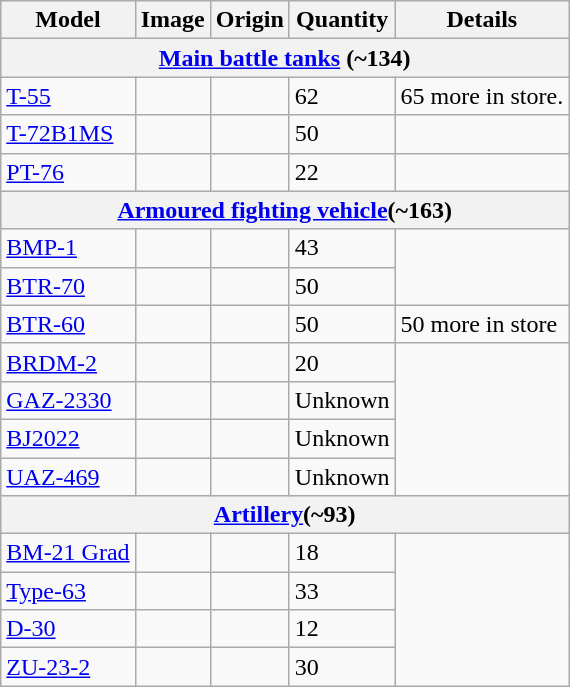<table class="wikitable">
<tr>
<th>Model</th>
<th>Image</th>
<th>Origin</th>
<th>Quantity</th>
<th>Details</th>
</tr>
<tr>
<th colspan="5"><a href='#'>Main battle tanks</a> (~134)</th>
</tr>
<tr>
<td><a href='#'>T-55</a></td>
<td></td>
<td></td>
<td>62</td>
<td>65 more in store.</td>
</tr>
<tr>
<td><a href='#'>T-72B1MS</a></td>
<td></td>
<td></td>
<td>50</td>
<td></td>
</tr>
<tr>
<td><a href='#'>PT-76</a></td>
<td></td>
<td></td>
<td>22</td>
</tr>
<tr>
<th colspan="5"><a href='#'>Armoured fighting vehicle</a>(~163)</th>
</tr>
<tr>
<td><a href='#'>BMP-1</a></td>
<td></td>
<td></td>
<td>43</td>
</tr>
<tr>
<td><a href='#'>BTR-70</a></td>
<td></td>
<td></td>
<td>50</td>
</tr>
<tr>
<td><a href='#'>BTR-60</a></td>
<td></td>
<td></td>
<td>50</td>
<td>50 more in store</td>
</tr>
<tr>
<td><a href='#'>BRDM-2</a></td>
<td></td>
<td></td>
<td>20</td>
</tr>
<tr>
<td><a href='#'>GAZ-2330</a></td>
<td></td>
<td></td>
<td>Unknown</td>
</tr>
<tr>
<td><a href='#'>BJ2022</a></td>
<td></td>
<td></td>
<td>Unknown</td>
</tr>
<tr>
<td><a href='#'>UAZ-469</a></td>
<td></td>
<td></td>
<td>Unknown</td>
</tr>
<tr>
<th colspan="5"><a href='#'>Artillery</a>(~93)</th>
</tr>
<tr>
<td><a href='#'>BM-21 Grad</a></td>
<td></td>
<td></td>
<td>18</td>
</tr>
<tr>
<td><a href='#'>Type-63</a></td>
<td></td>
<td></td>
<td>33</td>
</tr>
<tr>
<td><a href='#'>D-30</a></td>
<td></td>
<td></td>
<td>12</td>
</tr>
<tr>
<td><a href='#'>ZU-23-2</a></td>
<td></td>
<td></td>
<td>30</td>
</tr>
</table>
